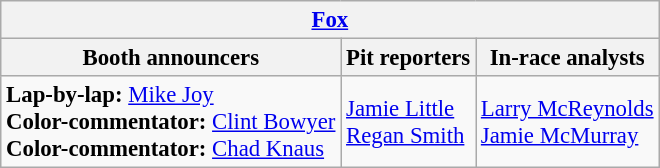<table class="wikitable" style="font-size: 95%">
<tr>
<th colspan="3"><a href='#'>Fox</a></th>
</tr>
<tr>
<th>Booth announcers</th>
<th>Pit reporters</th>
<th>In-race analysts</th>
</tr>
<tr>
<td><strong>Lap-by-lap:</strong> <a href='#'>Mike Joy</a><br><strong>Color-commentator:</strong> <a href='#'>Clint Bowyer</a><br><strong>Color-commentator:</strong> <a href='#'>Chad Knaus</a></td>
<td><a href='#'>Jamie Little</a><br><a href='#'>Regan Smith</a></td>
<td><a href='#'>Larry McReynolds</a><br><a href='#'>Jamie McMurray</a></td>
</tr>
</table>
